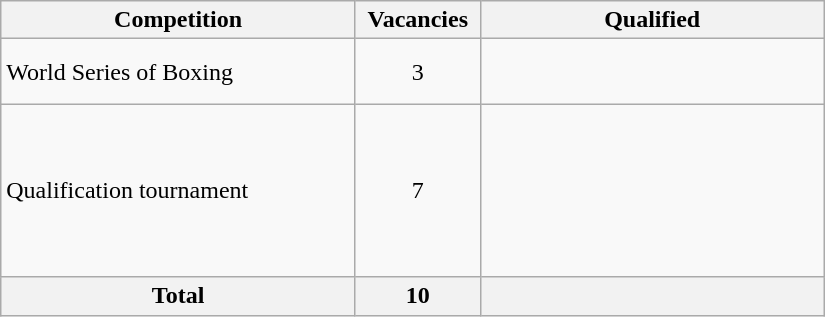<table class = "wikitable" width=550>
<tr>
<th width=300>Competition</th>
<th width=80>Vacancies</th>
<th width=300>Qualified</th>
</tr>
<tr>
<td>World Series of Boxing</td>
<td align="center">3</td>
<td><br><br></td>
</tr>
<tr>
<td>Qualification tournament</td>
<td align="center">7</td>
<td><br><br><br><br><br><br></td>
</tr>
<tr>
<th>Total</th>
<th>10</th>
<th></th>
</tr>
</table>
